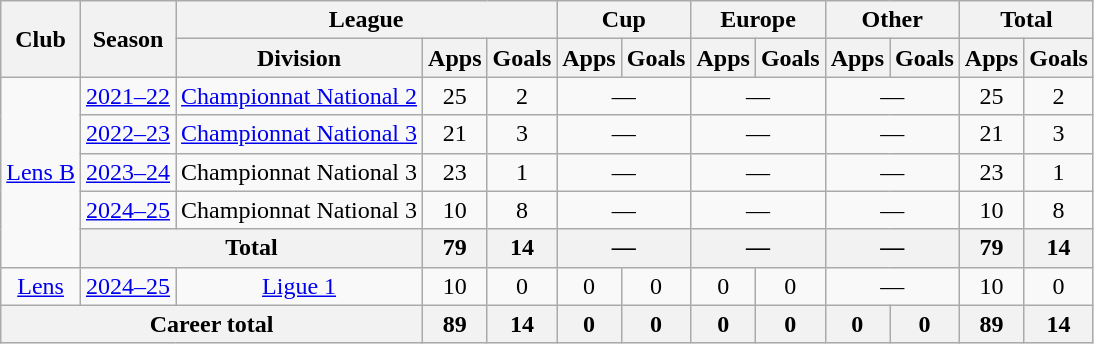<table class="wikitable" style="text-align: center;">
<tr>
<th rowspan="2">Club</th>
<th rowspan="2">Season</th>
<th colspan="3">League</th>
<th colspan="2">Cup</th>
<th colspan="2">Europe</th>
<th colspan="2">Other</th>
<th colspan="2">Total</th>
</tr>
<tr>
<th>Division</th>
<th>Apps</th>
<th>Goals</th>
<th>Apps</th>
<th>Goals</th>
<th>Apps</th>
<th>Goals</th>
<th>Apps</th>
<th>Goals</th>
<th>Apps</th>
<th>Goals</th>
</tr>
<tr>
<td rowspan="5"><a href='#'>Lens B</a></td>
<td><a href='#'>2021–22</a></td>
<td><a href='#'>Championnat National 2</a></td>
<td>25</td>
<td>2</td>
<td colspan="2">—</td>
<td colspan="2">—</td>
<td colspan="2">—</td>
<td>25</td>
<td>2</td>
</tr>
<tr>
<td><a href='#'>2022–23</a></td>
<td><a href='#'>Championnat National 3</a></td>
<td>21</td>
<td>3</td>
<td colspan="2">—</td>
<td colspan="2">—</td>
<td colspan="2">—</td>
<td>21</td>
<td>3</td>
</tr>
<tr>
<td><a href='#'>2023–24</a></td>
<td>Championnat National 3</td>
<td>23</td>
<td>1</td>
<td colspan="2">—</td>
<td colspan="2">—</td>
<td colspan="2">—</td>
<td>23</td>
<td>1</td>
</tr>
<tr>
<td><a href='#'>2024–25</a></td>
<td>Championnat National 3</td>
<td>10</td>
<td>8</td>
<td colspan="2">—</td>
<td colspan="2">—</td>
<td colspan="2">—</td>
<td>10</td>
<td>8</td>
</tr>
<tr>
<th colspan="2">Total</th>
<th>79</th>
<th>14</th>
<th colspan="2">—</th>
<th colspan="2">—</th>
<th colspan="2">—</th>
<th>79</th>
<th>14</th>
</tr>
<tr>
<td><a href='#'>Lens</a></td>
<td><a href='#'>2024–25</a></td>
<td><a href='#'>Ligue 1</a></td>
<td>10</td>
<td>0</td>
<td>0</td>
<td>0</td>
<td>0</td>
<td>0</td>
<td colspan="2">—</td>
<td>10</td>
<td>0</td>
</tr>
<tr>
<th colspan="3">Career total</th>
<th>89</th>
<th>14</th>
<th>0</th>
<th>0</th>
<th>0</th>
<th>0</th>
<th>0</th>
<th>0</th>
<th>89</th>
<th>14</th>
</tr>
</table>
